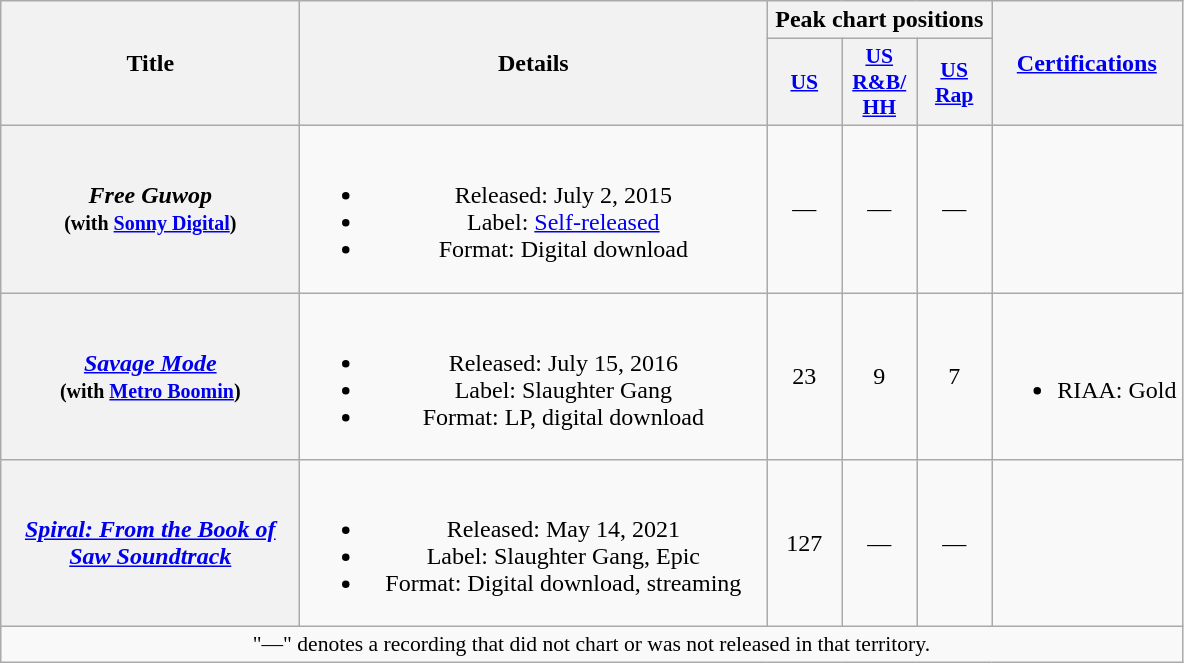<table class="wikitable plainrowheaders" style="text-align:center;">
<tr>
<th rowspan="2" style="width:12em;">Title</th>
<th rowspan="2" style="width:19em;">Details</th>
<th colspan="3">Peak chart positions</th>
<th rowspan="2"><a href='#'>Certifications</a></th>
</tr>
<tr>
<th style="width:3em;font-size:90%;"><a href='#'>US</a><br></th>
<th style="width:3em;font-size:90%;"><a href='#'>US<br>R&B/<br>HH</a><br></th>
<th style="width:3em;font-size:90%;"><a href='#'>US Rap</a><br></th>
</tr>
<tr>
<th scope="row"><em>Free Guwop</em><br><small>(with <a href='#'>Sonny Digital</a>)</small></th>
<td><br><ul><li>Released: July 2, 2015</li><li>Label: <a href='#'>Self-released</a></li><li>Format: Digital download</li></ul></td>
<td>—</td>
<td>—</td>
<td>—</td>
<td></td>
</tr>
<tr>
<th scope="row"><em><a href='#'>Savage Mode</a></em><br><small>(with <a href='#'>Metro Boomin</a>)</small></th>
<td><br><ul><li>Released: July 15, 2016</li><li>Label: Slaughter Gang</li><li>Format: LP, digital download</li></ul></td>
<td>23</td>
<td>9</td>
<td>7</td>
<td><br><ul><li>RIAA: Gold</li></ul></td>
</tr>
<tr>
<th scope="row"><em><a href='#'>Spiral: From the Book of Saw Soundtrack</a></em></th>
<td><br><ul><li>Released: May 14, 2021</li><li>Label: Slaughter Gang, Epic</li><li>Format: Digital download, streaming</li></ul></td>
<td>127</td>
<td>—</td>
<td>—</td>
<td></td>
</tr>
<tr>
<td colspan="6" style="font-size:90%">"—" denotes a recording that did not chart or was not released in that territory.</td>
</tr>
</table>
